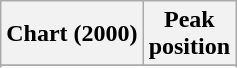<table class="wikitable sortable plainrowheaders" style="text-align:center">
<tr>
<th scope="col">Chart (2000)</th>
<th scope="col">Peak<br> position</th>
</tr>
<tr>
</tr>
<tr>
</tr>
</table>
